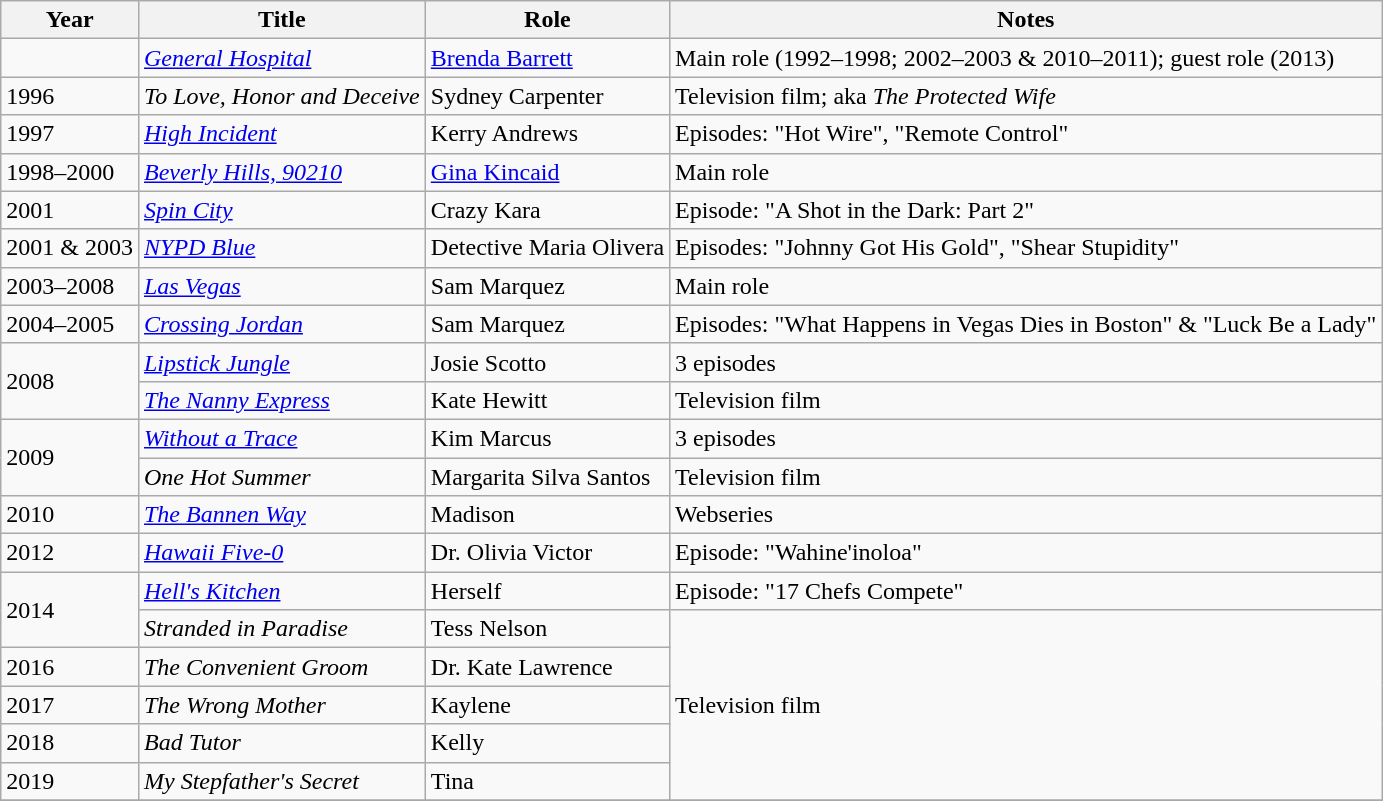<table class="wikitable sortable">
<tr>
<th>Year</th>
<th>Title</th>
<th>Role</th>
<th class="unsortable">Notes</th>
</tr>
<tr>
<td></td>
<td><em><a href='#'>General Hospital</a></em></td>
<td><a href='#'>Brenda Barrett</a></td>
<td>Main role (1992–1998; 2002–2003 & 2010–2011); guest role (2013)</td>
</tr>
<tr>
<td>1996</td>
<td><em>To Love, Honor and Deceive</em></td>
<td>Sydney Carpenter</td>
<td>Television film; aka <em>The Protected Wife</em></td>
</tr>
<tr>
<td>1997</td>
<td><em><a href='#'>High Incident</a></em></td>
<td>Kerry Andrews</td>
<td>Episodes: "Hot Wire", "Remote Control"</td>
</tr>
<tr>
<td>1998–2000</td>
<td><em><a href='#'>Beverly Hills, 90210</a></em></td>
<td><a href='#'>Gina Kincaid</a></td>
<td>Main role</td>
</tr>
<tr>
<td>2001</td>
<td><em><a href='#'>Spin City</a></em></td>
<td>Crazy Kara</td>
<td>Episode: "A Shot in the Dark: Part 2"</td>
</tr>
<tr>
<td>2001 & 2003</td>
<td><em><a href='#'>NYPD Blue</a></em></td>
<td>Detective Maria Olivera</td>
<td>Episodes: "Johnny Got His Gold", "Shear Stupidity"</td>
</tr>
<tr>
<td>2003–2008</td>
<td><em><a href='#'>Las Vegas</a></em></td>
<td>Sam Marquez</td>
<td>Main role</td>
</tr>
<tr>
<td>2004–2005</td>
<td><em><a href='#'>Crossing Jordan</a></em></td>
<td>Sam Marquez</td>
<td>Episodes: "What Happens in Vegas Dies in Boston" & "Luck Be a Lady"</td>
</tr>
<tr>
<td rowspan=2>2008</td>
<td><em><a href='#'>Lipstick Jungle</a></em></td>
<td>Josie Scotto</td>
<td>3 episodes</td>
</tr>
<tr>
<td><em><a href='#'>The Nanny Express</a></em></td>
<td>Kate Hewitt</td>
<td>Television film</td>
</tr>
<tr>
<td rowspan=2>2009</td>
<td><em><a href='#'>Without a Trace</a></em></td>
<td>Kim Marcus</td>
<td>3 episodes</td>
</tr>
<tr>
<td><em>One Hot Summer</em></td>
<td>Margarita Silva Santos</td>
<td>Television film</td>
</tr>
<tr>
<td>2010</td>
<td><em><a href='#'>The Bannen Way</a></em></td>
<td>Madison</td>
<td>Webseries</td>
</tr>
<tr>
<td>2012</td>
<td><em><a href='#'>Hawaii Five-0</a></em></td>
<td>Dr. Olivia Victor</td>
<td>Episode: "Wahine'inoloa"</td>
</tr>
<tr>
<td rowspan=2>2014</td>
<td><em><a href='#'>Hell's Kitchen</a></em></td>
<td>Herself</td>
<td>Episode: "17 Chefs Compete"</td>
</tr>
<tr>
<td><em>Stranded in Paradise</em></td>
<td>Tess Nelson</td>
<td rowspan=5>Television film</td>
</tr>
<tr>
<td>2016</td>
<td><em>The Convenient Groom</em></td>
<td>Dr. Kate Lawrence</td>
</tr>
<tr>
<td>2017</td>
<td><em>The Wrong Mother</em></td>
<td>Kaylene</td>
</tr>
<tr>
<td>2018</td>
<td><em>Bad Tutor</em></td>
<td>Kelly</td>
</tr>
<tr>
<td>2019</td>
<td><em>My Stepfather's Secret</em></td>
<td>Tina</td>
</tr>
<tr>
</tr>
</table>
